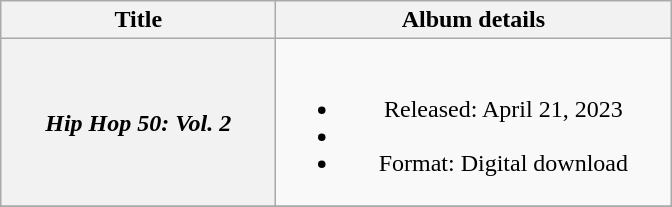<table class="wikitable plainrowheaders" style="text-align:center;">
<tr>
<th scope="col" style="width:11em;">Title</th>
<th scope="col" style="width:16em;">Album details</th>
</tr>
<tr>
<th scope="row"><em>Hip Hop 50: Vol. 2</em></th>
<td><br><ul><li>Released: April 21, 2023</li><li></li><li>Format: Digital download</li></ul></td>
</tr>
<tr>
</tr>
</table>
